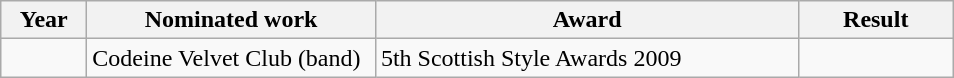<table class="wikitable" style="table-layout: fixed;">
<tr>
<th width="50">Year</th>
<th style="width:185px;">Nominated work</th>
<th style="width:275px;">Award</th>
<th width="95">Result</th>
</tr>
<tr>
<td></td>
<td>Codeine Velvet Club (band)</td>
<td>5th Scottish Style Awards 2009</td>
<td></td>
</tr>
</table>
